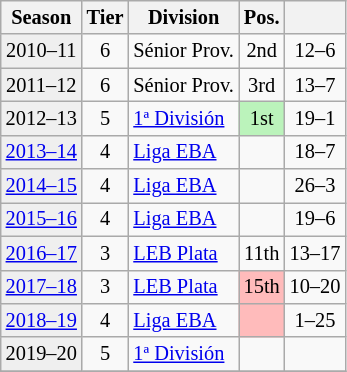<table class="wikitable" style="font-size:85%; text-align:center">
<tr>
<th>Season</th>
<th>Tier</th>
<th>Division</th>
<th>Pos.</th>
<th></th>
</tr>
<tr>
<td bgcolor=#efefef>2010–11</td>
<td>6</td>
<td align=left>Sénior Prov.</td>
<td>2nd</td>
<td>12–6</td>
</tr>
<tr>
<td bgcolor=#efefef>2011–12</td>
<td>6</td>
<td align=left>Sénior Prov.</td>
<td>3rd</td>
<td>13–7</td>
</tr>
<tr>
<td bgcolor=#efefef>2012–13</td>
<td>5</td>
<td align=left><a href='#'>1ª División</a></td>
<td bgcolor=#BBF3BB>1st</td>
<td>19–1</td>
</tr>
<tr>
<td bgcolor=#efefef><a href='#'>2013–14</a></td>
<td>4</td>
<td align=left><a href='#'>Liga EBA</a></td>
<td></td>
<td>18–7</td>
</tr>
<tr>
<td bgcolor=#efefef><a href='#'>2014–15</a></td>
<td>4</td>
<td align=left><a href='#'>Liga EBA</a></td>
<td></td>
<td>26–3</td>
</tr>
<tr>
<td bgcolor=#efefef><a href='#'>2015–16</a></td>
<td>4</td>
<td align=left><a href='#'>Liga EBA</a></td>
<td></td>
<td>19–6</td>
</tr>
<tr>
<td bgcolor=#efefef><a href='#'>2016–17</a></td>
<td>3</td>
<td align=left><a href='#'>LEB Plata</a></td>
<td>11th</td>
<td>13–17</td>
</tr>
<tr>
<td bgcolor=#efefef><a href='#'>2017–18</a></td>
<td>3</td>
<td align=left><a href='#'>LEB Plata</a></td>
<td bgcolor=#FFBBBB>15th</td>
<td>10–20</td>
</tr>
<tr>
<td bgcolor=#efefef><a href='#'>2018–19</a></td>
<td>4</td>
<td align=left><a href='#'>Liga EBA</a></td>
<td bgcolor=#FFBBBB></td>
<td>1–25</td>
</tr>
<tr>
<td bgcolor=#efefef>2019–20</td>
<td>5</td>
<td align=left><a href='#'>1ª División</a></td>
<td></td>
<td></td>
</tr>
<tr>
</tr>
</table>
